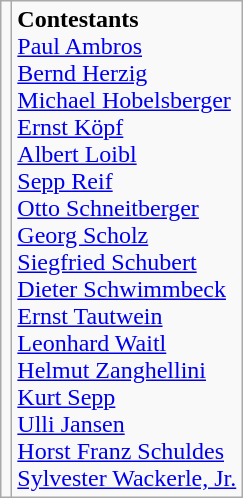<table class="wikitable" style="text-align:center">
<tr>
<td></td>
<td align=left><strong>Contestants</strong><br> <a href='#'>Paul Ambros</a> <br> <a href='#'>Bernd Herzig</a> <br> <a href='#'>Michael Hobelsberger</a> <br> <a href='#'>Ernst Köpf</a> <br> <a href='#'>Albert Loibl</a> <br> <a href='#'>Sepp Reif</a> <br> <a href='#'>Otto Schneitberger</a> <br> <a href='#'>Georg Scholz</a> <br> <a href='#'>Siegfried Schubert</a> <br> <a href='#'>Dieter Schwimmbeck</a> <br> <a href='#'>Ernst Tautwein</a> <br> <a href='#'>Leonhard Waitl</a> <br> <a href='#'>Helmut Zanghellini</a> <br> <a href='#'>Kurt Sepp</a> <br> <a href='#'>Ulli Jansen</a> <br> <a href='#'>Horst Franz Schuldes</a> <br> <a href='#'>Sylvester Wackerle, Jr.</a></td>
</tr>
</table>
